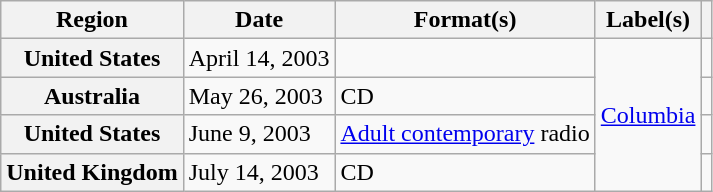<table class="wikitable plainrowheaders">
<tr>
<th scope="col">Region</th>
<th scope="col">Date</th>
<th scope="col">Format(s)</th>
<th scope="col">Label(s)</th>
<th scope="col"></th>
</tr>
<tr>
<th scope="row">United States</th>
<td>April 14, 2003</td>
<td></td>
<td rowspan="4"><a href='#'>Columbia</a></td>
<td></td>
</tr>
<tr>
<th scope="row">Australia</th>
<td>May 26, 2003</td>
<td>CD</td>
<td></td>
</tr>
<tr>
<th scope="row">United States</th>
<td>June 9, 2003</td>
<td><a href='#'>Adult contemporary</a> radio</td>
<td></td>
</tr>
<tr>
<th scope="row">United Kingdom</th>
<td>July 14, 2003</td>
<td>CD</td>
<td></td>
</tr>
</table>
